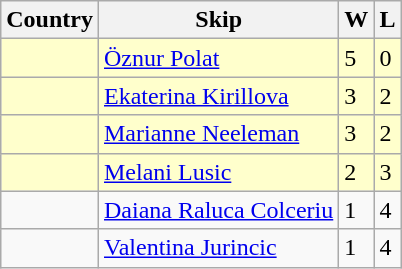<table class=wikitable>
<tr>
<th>Country</th>
<th>Skip</th>
<th>W</th>
<th>L</th>
</tr>
<tr bgcolor=#ffffcc>
<td></td>
<td><a href='#'>Öznur Polat</a></td>
<td>5</td>
<td>0</td>
</tr>
<tr bgcolor=#ffffcc>
<td></td>
<td><a href='#'>Ekaterina Kirillova</a></td>
<td>3</td>
<td>2</td>
</tr>
<tr bgcolor=#ffffcc>
<td></td>
<td><a href='#'>Marianne Neeleman</a></td>
<td>3</td>
<td>2</td>
</tr>
<tr bgcolor=#ffffcc>
<td></td>
<td><a href='#'>Melani Lusic</a></td>
<td>2</td>
<td>3</td>
</tr>
<tr>
<td></td>
<td><a href='#'>Daiana Raluca Colceriu</a></td>
<td>1</td>
<td>4</td>
</tr>
<tr>
<td></td>
<td><a href='#'>Valentina Jurincic</a></td>
<td>1</td>
<td>4</td>
</tr>
</table>
